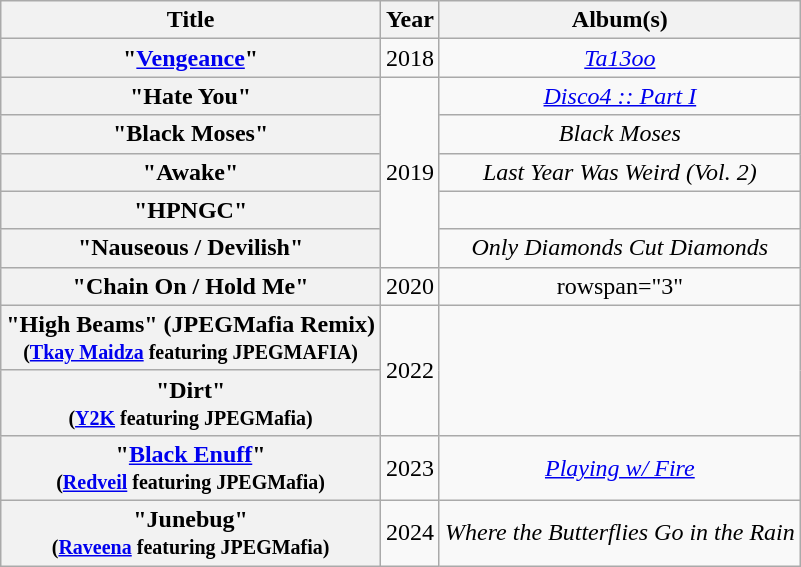<table class="wikitable plainrowheaders" style="text-align:center;">
<tr>
<th scope="col">Title</th>
<th scope="col">Year</th>
<th scope="col">Album(s)</th>
</tr>
<tr>
<th scope="row">"<a href='#'>Vengeance</a>"<br></th>
<td>2018</td>
<td><em><a href='#'>Ta13oo</a></em></td>
</tr>
<tr>
<th scope="row">"Hate You"<br></th>
<td rowspan="5">2019</td>
<td><em><a href='#'>Disco4 :: Part I</a></em></td>
</tr>
<tr>
<th scope="row">"Black Moses"<br></th>
<td><em>Black Moses</em></td>
</tr>
<tr>
<th scope="row">"Awake"<br></th>
<td><em>Last Year Was Weird (Vol. 2)</em></td>
</tr>
<tr>
<th scope="row">"HPNGC"<br></th>
<td></td>
</tr>
<tr>
<th scope="row">"Nauseous / Devilish"<br></th>
<td><em>Only Diamonds Cut Diamonds</em></td>
</tr>
<tr>
<th scope="row">"Chain On / Hold Me"<br></th>
<td>2020</td>
<td>rowspan="3" </td>
</tr>
<tr>
<th scope="row">"High Beams" (JPEGMafia Remix)<br><small>(<a href='#'>Tkay Maidza</a> featuring JPEGMAFIA)</small></th>
<td rowspan="2">2022</td>
</tr>
<tr>
<th scope="row">"Dirt"<br><small>(<a href='#'>Y2K</a> featuring JPEGMafia)</small></th>
</tr>
<tr>
<th scope="row">"<a href='#'>Black Enuff</a>"<br><small>(<a href='#'>Redveil</a> featuring JPEGMafia)</small></th>
<td>2023</td>
<td><em><a href='#'>Playing w/ Fire</a></em></td>
</tr>
<tr>
<th scope="row">"Junebug"<br><small>(<a href='#'>Raveena</a> featuring JPEGMafia)</small></th>
<td>2024</td>
<td><em>Where the Butterflies Go in the Rain</em></td>
</tr>
</table>
